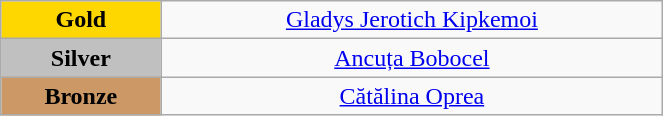<table class="wikitable" style="text-align:center; " width="35%">
<tr>
<td bgcolor="gold"><strong>Gold</strong></td>
<td><a href='#'>Gladys Jerotich Kipkemoi</a><br>  <small><em></em></small></td>
</tr>
<tr>
<td bgcolor="silver"><strong>Silver</strong></td>
<td><a href='#'>Ancuța Bobocel</a><br>  <small><em></em></small></td>
</tr>
<tr>
<td bgcolor="CC9966"><strong>Bronze</strong></td>
<td><a href='#'>Cătălina Oprea</a><br>  <small><em></em></small></td>
</tr>
</table>
